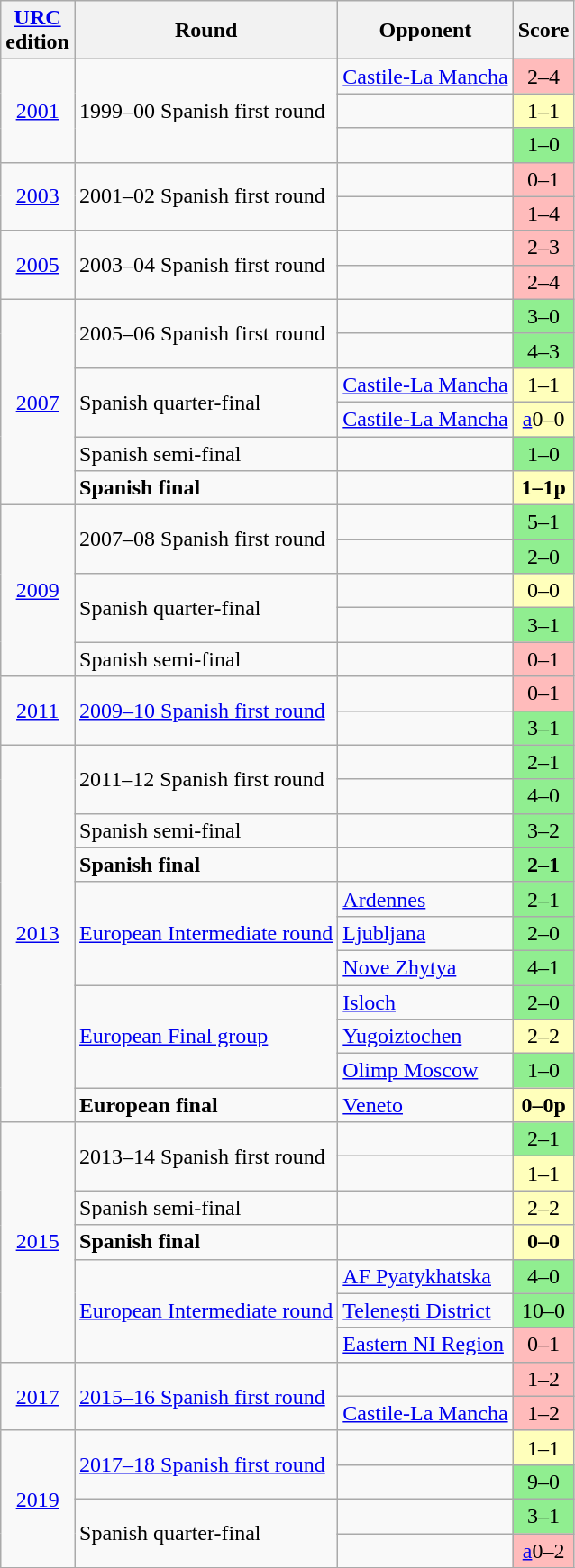<table class="wikitable sortable collapsible collapsed">
<tr>
<th><a href='#'>URC</a><br>edition</th>
<th>Round</th>
<th>Opponent</th>
<th>Score</th>
</tr>
<tr>
<td align=center rowspan=3><a href='#'>2001</a></td>
<td rowspan=3>1999–00 Spanish first round</td>
<td> <a href='#'>Castile-La Mancha</a></td>
<td style="background:#fbb" align="center">2–4</td>
</tr>
<tr>
<td></td>
<td style="background:#ffb" align="center">1–1</td>
</tr>
<tr>
<td></td>
<td style="background:lightgreen" align="center">1–0</td>
</tr>
<tr>
<td align=center rowspan=2><a href='#'>2003</a></td>
<td rowspan=2>2001–02 Spanish first round</td>
<td></td>
<td style="background:#fbb" align="center">0–1</td>
</tr>
<tr>
<td></td>
<td style="background:#fbb" align="center">1–4</td>
</tr>
<tr>
<td align=center rowspan=2><a href='#'>2005</a></td>
<td rowspan=2>2003–04 Spanish first round</td>
<td></td>
<td style="background:#fbb" align="center">2–3</td>
</tr>
<tr>
<td></td>
<td style="background:#fbb"  align="center">2–4</td>
</tr>
<tr>
<td align=center rowspan=6><a href='#'>2007</a></td>
<td rowspan=2>2005–06 Spanish first round </td>
<td></td>
<td style="background:lightgreen" align="center">3–0</td>
</tr>
<tr>
<td></td>
<td style="background:lightgreen" align="center">4–3</td>
</tr>
<tr>
<td rowspan=2>Spanish quarter-final</td>
<td> <a href='#'>Castile-La Mancha</a></td>
<td style="background:#ffb" align="center">1–1</td>
</tr>
<tr>
<td> <a href='#'>Castile-La Mancha</a></td>
<td style="background:#ffb" align="center"><a href='#'>a</a>0–0</td>
</tr>
<tr>
<td>Spanish semi-final</td>
<td></td>
<td style="background:lightgreen" align="center">1–0</td>
</tr>
<tr>
<td><strong>Spanish final</strong></td>
<td></td>
<td style="background:#ffb" align="center"><strong>1–1p</strong></td>
</tr>
<tr>
<td align=center rowspan=5><a href='#'>2009</a></td>
<td rowspan=2>2007–08 Spanish first round</td>
<td></td>
<td style="background:lightgreen" align="center">5–1</td>
</tr>
<tr>
<td></td>
<td style="background:lightgreen" align="center">2–0</td>
</tr>
<tr>
<td rowspan=2>Spanish quarter-final</td>
<td></td>
<td style="background:#ffb" align="center">0–0</td>
</tr>
<tr>
<td></td>
<td style="background:lightgreen" align="center">3–1</td>
</tr>
<tr>
<td>Spanish semi-final</td>
<td></td>
<td style="background:#fbb" align="center">0–1</td>
</tr>
<tr>
<td align=center rowspan=2><a href='#'>2011</a></td>
<td rowspan=2><a href='#'>2009–10 Spanish first round</a></td>
<td></td>
<td style="background:#fbb" align="center">0–1</td>
</tr>
<tr>
<td></td>
<td style="background:lightgreen" align="center">3–1</td>
</tr>
<tr>
<td align=center rowspan=11><a href='#'>2013</a></td>
<td rowspan=2>2011–12 Spanish first round</td>
<td></td>
<td style="background:lightgreen" align="center">2–1</td>
</tr>
<tr>
<td></td>
<td style="background:lightgreen" align="center">4–0</td>
</tr>
<tr>
<td>Spanish semi-final</td>
<td></td>
<td style="background:lightgreen" align="center">3–2</td>
</tr>
<tr>
<td><strong>Spanish final</strong></td>
<td></td>
<td style="background:lightgreen" align="center"><strong>2–1</strong></td>
</tr>
<tr>
<td rowspan=3><a href='#'>European Intermediate round</a></td>
<td> <a href='#'>Ardennes</a></td>
<td style="background:lightgreen" align="center">2–1</td>
</tr>
<tr>
<td> <a href='#'>Ljubljana</a></td>
<td style="background:lightgreen" align="center">2–0</td>
</tr>
<tr>
<td> <a href='#'>Nove Zhytya</a></td>
<td style="background:lightgreen" align="center">4–1</td>
</tr>
<tr>
<td rowspan=3><a href='#'>European Final group</a></td>
<td> <a href='#'>Isloch</a></td>
<td style="background:lightgreen" align="center">2–0</td>
</tr>
<tr>
<td> <a href='#'>Yugoiztochen</a></td>
<td style="background:#ffb" align="center">2–2</td>
</tr>
<tr>
<td> <a href='#'>Olimp Moscow</a></td>
<td style="background:lightgreen" align="center">1–0</td>
</tr>
<tr>
<td><strong>European final</strong></td>
<td> <a href='#'>Veneto</a></td>
<td style="background:#ffb" align="center"><strong>0–0p</strong></td>
</tr>
<tr>
<td align=center rowspan=7><a href='#'>2015</a></td>
<td rowspan=2>2013–14 Spanish first round</td>
<td></td>
<td style="background:lightgreen" align="center">2–1</td>
</tr>
<tr>
<td></td>
<td style="background:#ffb" align="center">1–1</td>
</tr>
<tr>
<td>Spanish semi-final</td>
<td></td>
<td style="background:#ffb" align="center">2–2</td>
</tr>
<tr>
<td><strong>Spanish final</strong></td>
<td></td>
<td style="background:#ffb" align="center"><strong>0–0</strong></td>
</tr>
<tr>
<td rowspan=3><a href='#'>European Intermediate round</a></td>
<td> <a href='#'>AF Pyatykhatska</a></td>
<td style="background:lightgreen" align="center">4–0</td>
</tr>
<tr>
<td> <a href='#'>Telenești District</a></td>
<td style="background:lightgreen" align="center">10–0</td>
</tr>
<tr>
<td> <a href='#'>Eastern NI Region</a></td>
<td style="background:#fbb" align="center">0–1</td>
</tr>
<tr>
<td align=center rowspan=2><a href='#'>2017</a></td>
<td rowspan=2><a href='#'>2015–16 Spanish first round</a></td>
<td></td>
<td style="background:#fbb" align="center">1–2</td>
</tr>
<tr>
<td> <a href='#'>Castile-La Mancha</a></td>
<td style="background:#fbb" align="center">1–2</td>
</tr>
<tr>
<td align=center rowspan=4><a href='#'>2019</a></td>
<td rowspan=2><a href='#'>2017–18 Spanish first round</a></td>
<td></td>
<td style="background:#ffb" align="center">1–1</td>
</tr>
<tr>
<td></td>
<td style="background:lightgreen" align="center">9–0</td>
</tr>
<tr>
<td rowspan=2>Spanish quarter-final</td>
<td></td>
<td style="background:lightgreen" align="center">3–1</td>
</tr>
<tr>
<td></td>
<td style="background:#fbb" align="center"><a href='#'>a</a>0–2</td>
</tr>
<tr>
</tr>
</table>
